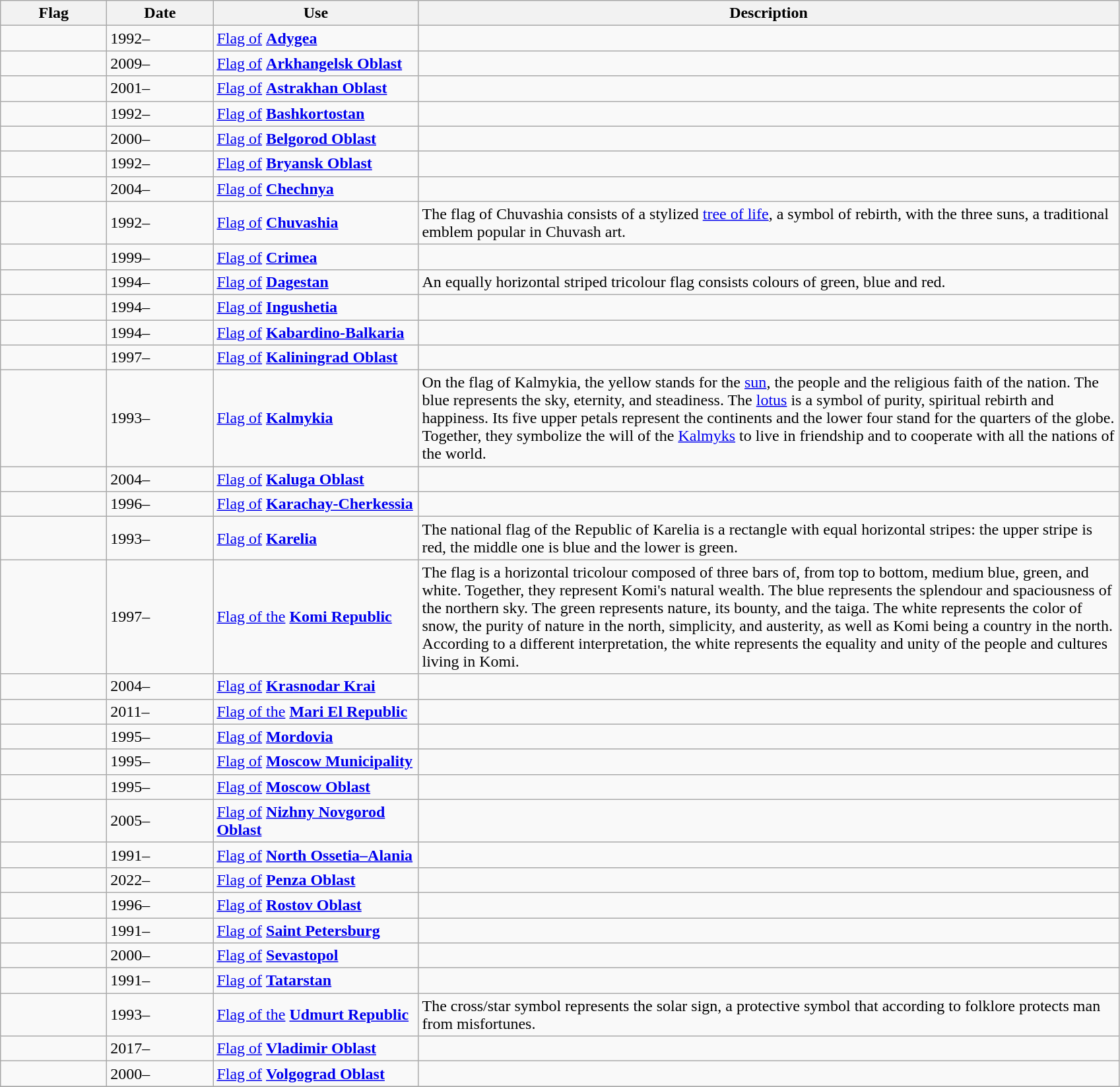<table class="wikitable sortable">
<tr>
<th style="width:100px;">Flag</th>
<th style="width:100px;">Date</th>
<th style="width:200px;">Use</th>
<th style="width:700px;">Description</th>
</tr>
<tr>
<td></td>
<td>1992–</td>
<td><a href='#'>Flag of</a> <strong><a href='#'>Adygea</a></strong></td>
<td></td>
</tr>
<tr>
<td></td>
<td>2009–</td>
<td><a href='#'>Flag of</a> <strong><a href='#'>Arkhangelsk Oblast</a></strong></td>
<td></td>
</tr>
<tr>
<td></td>
<td>2001–</td>
<td><a href='#'>Flag of</a> <strong><a href='#'>Astrakhan Oblast</a></strong></td>
<td></td>
</tr>
<tr>
<td></td>
<td>1992–</td>
<td><a href='#'>Flag of</a> <strong><a href='#'>Bashkortostan</a></strong></td>
<td></td>
</tr>
<tr>
<td></td>
<td>2000–</td>
<td><a href='#'>Flag of</a> <strong><a href='#'>Belgorod Oblast</a></strong></td>
<td></td>
</tr>
<tr>
<td></td>
<td>1992–</td>
<td><a href='#'>Flag of</a> <strong><a href='#'>Bryansk Oblast</a></strong></td>
<td></td>
</tr>
<tr>
<td></td>
<td>2004–</td>
<td><a href='#'>Flag of</a> <strong><a href='#'>Chechnya</a></strong></td>
<td></td>
</tr>
<tr>
<td></td>
<td>1992–</td>
<td><a href='#'>Flag of</a> <strong><a href='#'>Chuvashia</a></strong></td>
<td>The flag of Chuvashia consists of a stylized <a href='#'>tree of life</a>, a symbol of rebirth, with the three suns, a traditional emblem popular in Chuvash art.</td>
</tr>
<tr>
<td></td>
<td>1999–</td>
<td><a href='#'>Flag of</a> <strong><a href='#'>Crimea</a></strong></td>
<td></td>
</tr>
<tr>
<td></td>
<td>1994–</td>
<td><a href='#'>Flag of</a> <strong><a href='#'>Dagestan</a></strong></td>
<td>An equally horizontal striped tricolour flag consists colours of green, blue and red.</td>
</tr>
<tr>
<td></td>
<td>1994–</td>
<td><a href='#'>Flag of</a> <strong><a href='#'>Ingushetia</a></strong></td>
<td></td>
</tr>
<tr>
<td></td>
<td>1994–</td>
<td><a href='#'>Flag of</a> <strong><a href='#'>Kabardino-Balkaria</a></strong></td>
<td></td>
</tr>
<tr>
<td></td>
<td>1997–</td>
<td><a href='#'>Flag of</a> <strong><a href='#'>Kaliningrad Oblast</a></strong></td>
<td></td>
</tr>
<tr>
<td></td>
<td>1993–</td>
<td><a href='#'>Flag of</a> <strong><a href='#'>Kalmykia</a></strong></td>
<td>On the flag of Kalmykia, the yellow stands for the <a href='#'>sun</a>, the people and the religious faith of the nation. The blue represents the sky, eternity, and steadiness. The <a href='#'>lotus</a> is a symbol of purity, spiritual rebirth and happiness. Its five upper petals represent the continents and the lower four stand for the quarters of the globe. Together, they symbolize the will of the <a href='#'>Kalmyks</a> to live in friendship and to cooperate with all the nations of the world.</td>
</tr>
<tr>
<td></td>
<td>2004–</td>
<td><a href='#'>Flag of</a> <strong><a href='#'>Kaluga Oblast</a></strong></td>
<td></td>
</tr>
<tr>
<td></td>
<td>1996–</td>
<td><a href='#'>Flag of</a> <strong><a href='#'>Karachay-Cherkessia</a></strong></td>
<td></td>
</tr>
<tr>
<td></td>
<td>1993–</td>
<td><a href='#'>Flag of</a> <strong><a href='#'>Karelia</a></strong></td>
<td>The national flag of the Republic of Karelia is a rectangle with equal horizontal stripes: the upper stripe is red, the middle one is blue and the lower is green.</td>
</tr>
<tr>
<td></td>
<td>1997–</td>
<td><a href='#'>Flag of the</a> <strong><a href='#'>Komi Republic</a></strong></td>
<td>The flag is a horizontal tricolour composed of three bars of, from top to bottom, medium blue, green, and white. Together, they represent Komi's natural wealth. The blue represents the splendour and spaciousness of the northern sky. The green represents nature, its bounty, and the taiga. The white represents the color of snow, the purity of nature in the north, simplicity, and austerity, as well as Komi being a country in the north. According to a different interpretation, the white represents the equality and unity of the people and cultures living in Komi.</td>
</tr>
<tr>
<td></td>
<td>2004–</td>
<td><a href='#'>Flag of</a> <strong><a href='#'>Krasnodar Krai</a></strong></td>
<td></td>
</tr>
<tr>
<td></td>
<td>2011–</td>
<td><a href='#'>Flag of the</a> <strong><a href='#'>Mari El Republic</a></strong></td>
<td></td>
</tr>
<tr>
<td></td>
<td>1995–</td>
<td><a href='#'>Flag of</a> <strong><a href='#'>Mordovia</a></strong></td>
<td></td>
</tr>
<tr>
<td></td>
<td>1995–</td>
<td><a href='#'>Flag of</a> <strong><a href='#'>Moscow Municipality</a></strong></td>
<td></td>
</tr>
<tr>
<td></td>
<td>1995–</td>
<td><a href='#'>Flag of</a> <strong><a href='#'>Moscow Oblast</a></strong></td>
<td></td>
</tr>
<tr>
<td></td>
<td>2005–</td>
<td><a href='#'>Flag of</a> <strong><a href='#'>Nizhny Novgorod Oblast</a></strong></td>
<td></td>
</tr>
<tr>
<td></td>
<td>1991–</td>
<td><a href='#'>Flag of</a> <strong><a href='#'>North Ossetia–Alania</a></strong></td>
<td></td>
</tr>
<tr>
<td></td>
<td>2022–</td>
<td><a href='#'>Flag of</a> <strong><a href='#'>Penza Oblast</a></strong></td>
<td></td>
</tr>
<tr>
<td></td>
<td>1996–</td>
<td><a href='#'>Flag of</a> <strong><a href='#'>Rostov Oblast</a></strong></td>
<td></td>
</tr>
<tr>
<td></td>
<td>1991–</td>
<td><a href='#'>Flag of</a> <strong><a href='#'>Saint Petersburg</a></strong></td>
<td></td>
</tr>
<tr>
<td></td>
<td>2000–</td>
<td><a href='#'>Flag of</a> <strong><a href='#'>Sevastopol</a></strong></td>
<td></td>
</tr>
<tr>
<td></td>
<td>1991–</td>
<td><a href='#'>Flag of</a> <strong><a href='#'>Tatarstan</a></strong></td>
<td></td>
</tr>
<tr>
<td></td>
<td>1993–</td>
<td><a href='#'>Flag of the</a> <strong><a href='#'>Udmurt Republic</a></strong></td>
<td>The cross/star symbol represents the solar sign, a protective symbol that according to folklore protects man from misfortunes.</td>
</tr>
<tr>
<td></td>
<td>2017–</td>
<td><a href='#'>Flag of</a> <strong><a href='#'>Vladimir Oblast</a></strong></td>
<td></td>
</tr>
<tr>
<td></td>
<td>2000–</td>
<td><a href='#'>Flag of</a> <strong><a href='#'>Volgograd Oblast</a></strong></td>
<td></td>
</tr>
<tr>
</tr>
</table>
